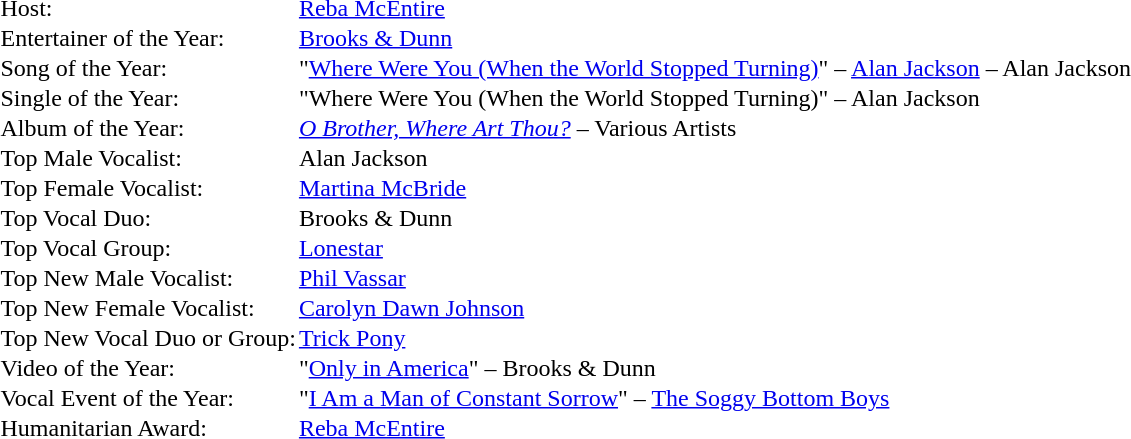<table cellspacing="0" border="0" cellpadding="1">
<tr>
<td>Host:</td>
<td><a href='#'>Reba McEntire</a></td>
</tr>
<tr>
<td>Entertainer of the Year:</td>
<td><a href='#'>Brooks & Dunn</a></td>
</tr>
<tr>
<td>Song of the Year:</td>
<td>"<a href='#'>Where Were You (When the World Stopped Turning)</a>" – <a href='#'>Alan Jackson</a> – Alan Jackson</td>
</tr>
<tr>
<td>Single of the Year:</td>
<td>"Where Were You (When the World Stopped Turning)" – Alan Jackson</td>
</tr>
<tr>
<td>Album of the Year:</td>
<td><em><a href='#'>O Brother, Where Art Thou?</a></em> – Various Artists</td>
</tr>
<tr>
<td>Top Male Vocalist:</td>
<td>Alan Jackson</td>
</tr>
<tr>
<td>Top Female Vocalist:</td>
<td><a href='#'>Martina McBride</a></td>
</tr>
<tr>
<td>Top Vocal Duo:</td>
<td>Brooks & Dunn</td>
</tr>
<tr>
<td>Top Vocal Group:</td>
<td><a href='#'>Lonestar</a></td>
</tr>
<tr>
<td>Top New Male Vocalist:</td>
<td><a href='#'>Phil Vassar</a></td>
</tr>
<tr>
<td>Top New Female Vocalist:</td>
<td><a href='#'>Carolyn Dawn Johnson</a></td>
</tr>
<tr>
<td>Top New Vocal Duo or Group:</td>
<td><a href='#'>Trick Pony</a></td>
</tr>
<tr>
<td>Video of the Year:</td>
<td>"<a href='#'>Only in America</a>" – Brooks & Dunn</td>
</tr>
<tr>
<td>Vocal Event of the Year:</td>
<td>"<a href='#'>I Am a Man of Constant Sorrow</a>" – <a href='#'>The Soggy Bottom Boys</a></td>
</tr>
<tr>
<td>Humanitarian Award:</td>
<td><a href='#'>Reba McEntire</a></td>
</tr>
</table>
